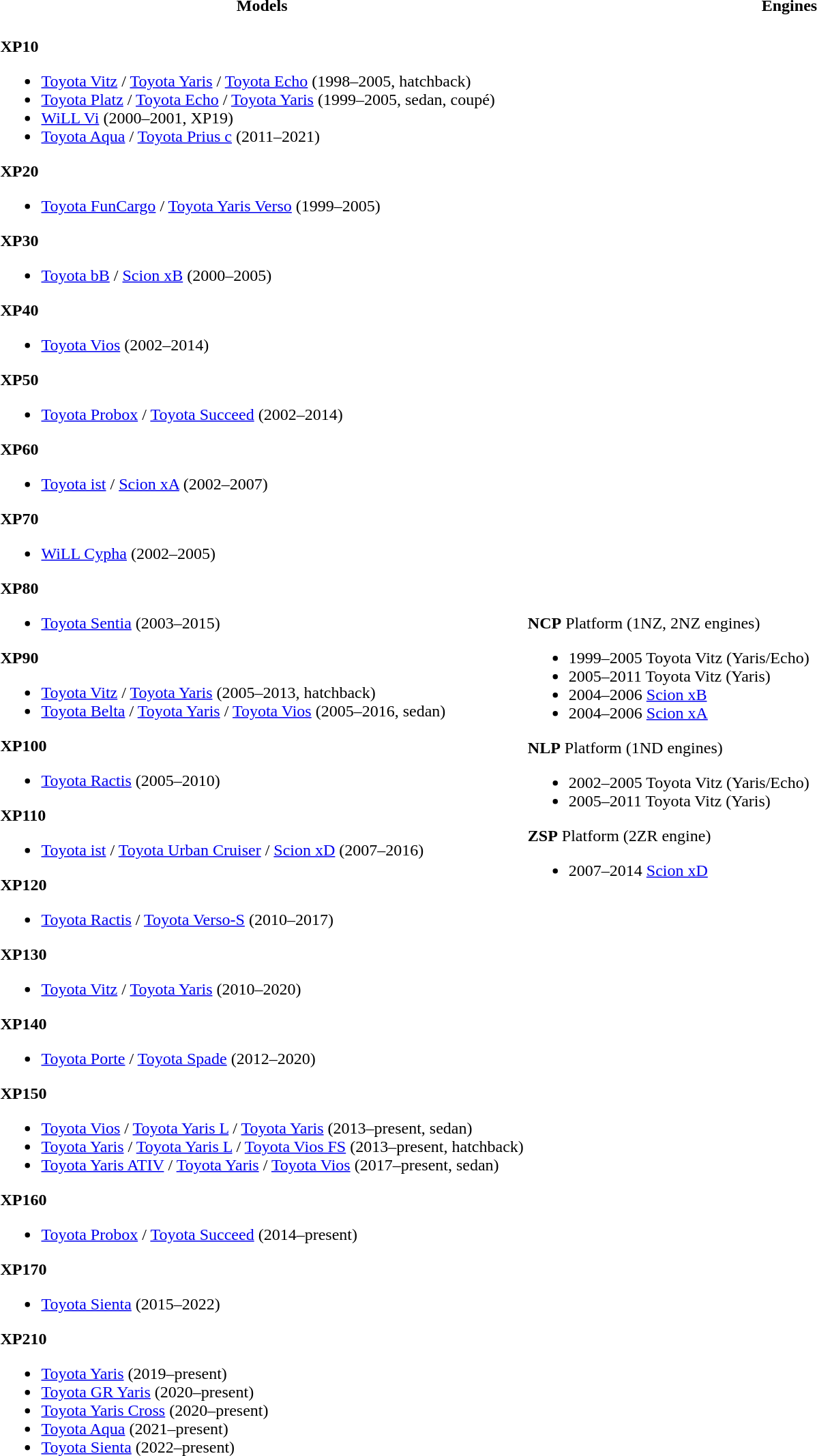<table>
<tr>
<th style="width:50%">Models</th>
<th>Engines</th>
</tr>
<tr>
<td style="width:50%"><br><strong>XP10</strong><ul><li><a href='#'>Toyota Vitz</a> / <a href='#'>Toyota Yaris</a> / <a href='#'>Toyota Echo</a> (1998–2005, hatchback)</li><li><a href='#'>Toyota Platz</a> / <a href='#'>Toyota Echo</a> / <a href='#'>Toyota Yaris</a> (1999–2005, sedan, coupé)</li><li><a href='#'>WiLL Vi</a> (2000–2001, XP19)</li><li><a href='#'>Toyota Aqua</a> / <a href='#'>Toyota Prius c</a> (2011–2021)</li></ul><strong>XP20</strong><ul><li><a href='#'>Toyota FunCargo</a> / <a href='#'>Toyota Yaris Verso</a> (1999–2005)</li></ul><strong>XP30</strong><ul><li><a href='#'>Toyota bB</a> / <a href='#'>Scion xB</a> (2000–2005)</li></ul><strong>XP40</strong><ul><li><a href='#'>Toyota Vios</a> (2002–2014)</li></ul><strong>XP50</strong><ul><li><a href='#'>Toyota Probox</a> / <a href='#'>Toyota Succeed</a> (2002–2014)</li></ul><strong>XP60</strong><ul><li><a href='#'>Toyota ist</a> / <a href='#'>Scion xA</a> (2002–2007)</li></ul><strong>XP70</strong><ul><li><a href='#'>WiLL Cypha</a> (2002–2005)</li></ul><strong>XP80</strong><ul><li><a href='#'>Toyota Sentia</a> (2003–2015)</li></ul><strong>XP90</strong><ul><li><a href='#'>Toyota Vitz</a> / <a href='#'>Toyota Yaris</a> (2005–2013, hatchback)</li><li><a href='#'>Toyota Belta</a> / <a href='#'>Toyota Yaris</a> / <a href='#'>Toyota Vios</a> (2005–2016, sedan)</li></ul><strong>XP100</strong><ul><li><a href='#'>Toyota Ractis</a> (2005–2010)</li></ul><strong>XP110</strong><ul><li><a href='#'>Toyota ist</a> / <a href='#'>Toyota Urban Cruiser</a> / <a href='#'>Scion xD</a> (2007–2016)</li></ul><strong>XP120</strong><ul><li><a href='#'>Toyota Ractis</a> / <a href='#'>Toyota Verso-S</a> (2010–2017)</li></ul><strong>XP130</strong><ul><li><a href='#'>Toyota Vitz</a> / <a href='#'>Toyota Yaris</a> (2010–2020)</li></ul><strong>XP140</strong><ul><li><a href='#'>Toyota Porte</a> / <a href='#'>Toyota Spade</a> (2012–2020)</li></ul><strong>XP150</strong><ul><li><a href='#'>Toyota Vios</a> / <a href='#'>Toyota Yaris L</a> / <a href='#'>Toyota Yaris</a> (2013–present, sedan)</li><li><a href='#'>Toyota Yaris</a> / <a href='#'>Toyota Yaris L</a> / <a href='#'>Toyota Vios FS</a> (2013–present, hatchback)</li><li><a href='#'>Toyota Yaris ATIV</a> / <a href='#'>Toyota Yaris</a> / <a href='#'>Toyota Vios</a> (2017–present, sedan)</li></ul><strong>XP160</strong><ul><li><a href='#'>Toyota Probox</a> / <a href='#'>Toyota Succeed</a> (2014–present)</li></ul><strong>XP170</strong><ul><li><a href='#'>Toyota Sienta</a> (2015–2022)</li></ul><strong>XP210</strong><ul><li><a href='#'>Toyota Yaris</a> (2019–present)</li><li><a href='#'>Toyota GR Yaris</a> (2020–present)</li><li><a href='#'>Toyota Yaris Cross</a> (2020–present)</li><li><a href='#'>Toyota Aqua</a> (2021–present)</li><li><a href='#'>Toyota Sienta</a> (2022–present)</li></ul></td>
<td style="width:50%"><br><strong>NCP</strong> Platform (1NZ, 2NZ engines)<ul><li>1999–2005 Toyota Vitz (Yaris/Echo)</li><li>2005–2011 Toyota Vitz (Yaris)</li><li>2004–2006 <a href='#'>Scion xB</a></li><li>2004–2006 <a href='#'>Scion xA</a></li></ul><strong>NLP</strong> Platform (1ND engines)<ul><li>2002–2005 Toyota Vitz (Yaris/Echo)</li><li>2005–2011 Toyota Vitz (Yaris)</li></ul><strong>ZSP</strong> Platform (2ZR engine)<ul><li>2007–2014 <a href='#'>Scion xD</a></li></ul></td>
</tr>
</table>
